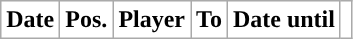<table class="wikitable plainrowheaders sortable">
<tr>
<th style="background-color:white;">Date</th>
<th style="background-color:white;">Pos.</th>
<th style="background-color:white;">Player</th>
<th style="background-color:white;">To</th>
<th style="background-color:white;">Date until</th>
<th style="background-color:white;"></th>
</tr>
</table>
